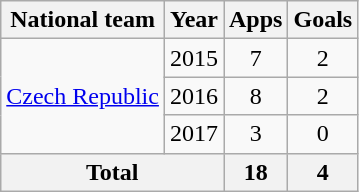<table class="wikitable" style="text-align:center">
<tr>
<th>National team</th>
<th>Year</th>
<th>Apps</th>
<th>Goals</th>
</tr>
<tr>
<td rowspan="3"><a href='#'>Czech Republic</a></td>
<td>2015</td>
<td>7</td>
<td>2</td>
</tr>
<tr>
<td>2016</td>
<td>8</td>
<td>2</td>
</tr>
<tr>
<td>2017</td>
<td>3</td>
<td>0</td>
</tr>
<tr>
<th colspan="2">Total</th>
<th>18</th>
<th>4</th>
</tr>
</table>
